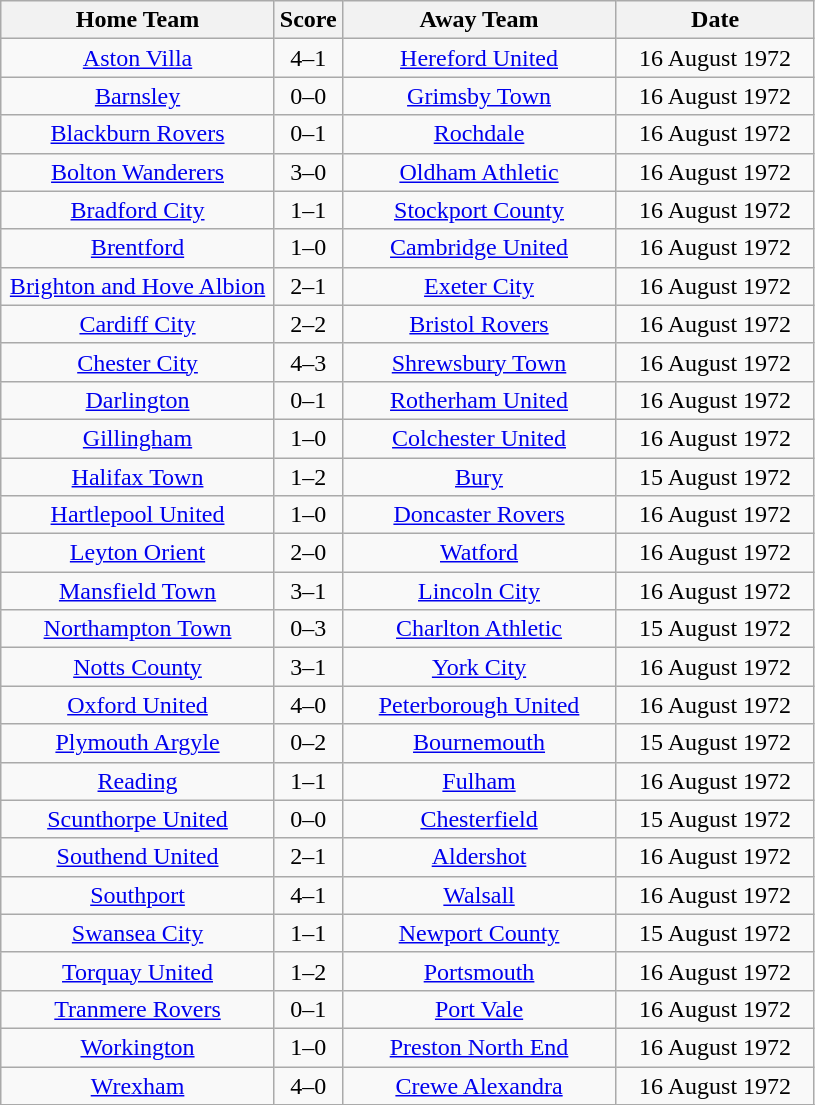<table class="wikitable" style="text-align:center;">
<tr>
<th width=175>Home Team</th>
<th width=20>Score</th>
<th width=175>Away Team</th>
<th width=125>Date</th>
</tr>
<tr>
<td><a href='#'>Aston Villa</a></td>
<td>4–1</td>
<td><a href='#'>Hereford United</a></td>
<td>16 August 1972</td>
</tr>
<tr>
<td><a href='#'>Barnsley</a></td>
<td>0–0</td>
<td><a href='#'>Grimsby Town</a></td>
<td>16 August 1972</td>
</tr>
<tr>
<td><a href='#'>Blackburn Rovers</a></td>
<td>0–1</td>
<td><a href='#'>Rochdale</a></td>
<td>16 August 1972</td>
</tr>
<tr>
<td><a href='#'>Bolton Wanderers</a></td>
<td>3–0</td>
<td><a href='#'>Oldham Athletic</a></td>
<td>16 August 1972</td>
</tr>
<tr>
<td><a href='#'>Bradford City</a></td>
<td>1–1</td>
<td><a href='#'>Stockport County</a></td>
<td>16 August 1972</td>
</tr>
<tr>
<td><a href='#'>Brentford</a></td>
<td>1–0</td>
<td><a href='#'>Cambridge United</a></td>
<td>16 August 1972</td>
</tr>
<tr>
<td><a href='#'>Brighton and Hove Albion</a></td>
<td>2–1</td>
<td><a href='#'>Exeter City</a></td>
<td>16 August 1972</td>
</tr>
<tr>
<td><a href='#'>Cardiff City</a></td>
<td>2–2</td>
<td><a href='#'>Bristol Rovers</a></td>
<td>16 August 1972</td>
</tr>
<tr>
<td><a href='#'>Chester City</a></td>
<td>4–3</td>
<td><a href='#'>Shrewsbury Town</a></td>
<td>16 August 1972</td>
</tr>
<tr>
<td><a href='#'>Darlington</a></td>
<td>0–1</td>
<td><a href='#'>Rotherham United</a></td>
<td>16 August 1972</td>
</tr>
<tr>
<td><a href='#'>Gillingham</a></td>
<td>1–0</td>
<td><a href='#'>Colchester United</a></td>
<td>16 August 1972</td>
</tr>
<tr>
<td><a href='#'>Halifax Town</a></td>
<td>1–2</td>
<td><a href='#'>Bury</a></td>
<td>15 August 1972</td>
</tr>
<tr>
<td><a href='#'>Hartlepool United</a></td>
<td>1–0</td>
<td><a href='#'>Doncaster Rovers</a></td>
<td>16 August 1972</td>
</tr>
<tr>
<td><a href='#'>Leyton Orient</a></td>
<td>2–0</td>
<td><a href='#'>Watford</a></td>
<td>16 August 1972</td>
</tr>
<tr>
<td><a href='#'>Mansfield Town</a></td>
<td>3–1</td>
<td><a href='#'>Lincoln City</a></td>
<td>16 August 1972</td>
</tr>
<tr>
<td><a href='#'>Northampton Town</a></td>
<td>0–3</td>
<td><a href='#'>Charlton Athletic</a></td>
<td>15 August 1972</td>
</tr>
<tr>
<td><a href='#'>Notts County</a></td>
<td>3–1</td>
<td><a href='#'>York City</a></td>
<td>16 August 1972</td>
</tr>
<tr>
<td><a href='#'>Oxford United</a></td>
<td>4–0</td>
<td><a href='#'>Peterborough United</a></td>
<td>16 August 1972</td>
</tr>
<tr>
<td><a href='#'>Plymouth Argyle</a></td>
<td>0–2</td>
<td><a href='#'>Bournemouth</a></td>
<td>15 August 1972</td>
</tr>
<tr>
<td><a href='#'>Reading</a></td>
<td>1–1</td>
<td><a href='#'>Fulham</a></td>
<td>16 August 1972</td>
</tr>
<tr>
<td><a href='#'>Scunthorpe United</a></td>
<td>0–0</td>
<td><a href='#'>Chesterfield</a></td>
<td>15 August 1972</td>
</tr>
<tr>
<td><a href='#'>Southend United</a></td>
<td>2–1</td>
<td><a href='#'>Aldershot</a></td>
<td>16 August 1972</td>
</tr>
<tr>
<td><a href='#'>Southport</a></td>
<td>4–1</td>
<td><a href='#'>Walsall</a></td>
<td>16 August 1972</td>
</tr>
<tr>
<td><a href='#'>Swansea City</a></td>
<td>1–1</td>
<td><a href='#'>Newport County</a></td>
<td>15 August 1972</td>
</tr>
<tr>
<td><a href='#'>Torquay United</a></td>
<td>1–2</td>
<td><a href='#'>Portsmouth</a></td>
<td>16 August 1972</td>
</tr>
<tr>
<td><a href='#'>Tranmere Rovers</a></td>
<td>0–1</td>
<td><a href='#'>Port Vale</a></td>
<td>16 August 1972</td>
</tr>
<tr>
<td><a href='#'>Workington</a></td>
<td>1–0</td>
<td><a href='#'>Preston North End</a></td>
<td>16 August 1972</td>
</tr>
<tr>
<td><a href='#'>Wrexham</a></td>
<td>4–0</td>
<td><a href='#'>Crewe Alexandra</a></td>
<td>16 August 1972</td>
</tr>
<tr>
</tr>
</table>
